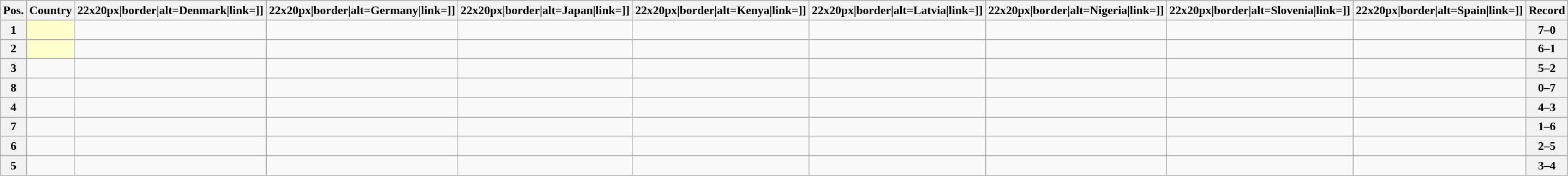<table class="wikitable sortable nowrap" style="text-align:center; font-size:0.9em;">
<tr>
<th>Pos.</th>
<th>Country</th>
<th [[Image:>22x20px|border|alt=Denmark|link=]]</th>
<th [[Image:>22x20px|border|alt=Germany|link=]]</th>
<th [[Image:>22x20px|border|alt=Japan|link=]]</th>
<th [[Image:>22x20px|border|alt=Kenya|link=]]</th>
<th [[Image:>22x20px|border|alt=Latvia|link=]]</th>
<th [[Image:>22x20px|border|alt=Nigeria|link=]]</th>
<th [[Image:>22x20px|border|alt=Slovenia|link=]]</th>
<th [[Image:>22x20px|border|alt=Spain|link=]]</th>
<th>Record</th>
</tr>
<tr>
<th>1</th>
<td style="text-align:left; background:#ffffcc;"></td>
<td></td>
<td></td>
<td></td>
<td></td>
<td></td>
<td></td>
<td></td>
<td></td>
<th>7–0</th>
</tr>
<tr>
<th>2</th>
<td style="text-align:left; background:#ffffcc;"></td>
<td></td>
<td></td>
<td></td>
<td></td>
<td></td>
<td></td>
<td></td>
<td></td>
<th>6–1</th>
</tr>
<tr>
<th>3</th>
<td style="text-align:left;"></td>
<td></td>
<td></td>
<td></td>
<td></td>
<td></td>
<td></td>
<td></td>
<td></td>
<th>5–2</th>
</tr>
<tr>
<th>8</th>
<td style="text-align:left;"></td>
<td></td>
<td></td>
<td></td>
<td></td>
<td></td>
<td></td>
<td></td>
<td></td>
<th>0–7</th>
</tr>
<tr>
<th>4</th>
<td style="text-align:left;"></td>
<td></td>
<td></td>
<td></td>
<td></td>
<td></td>
<td></td>
<td></td>
<td></td>
<th>4–3</th>
</tr>
<tr>
<th>7</th>
<td style="text-align:left;"></td>
<td></td>
<td></td>
<td></td>
<td></td>
<td></td>
<td></td>
<td></td>
<td></td>
<th>1–6</th>
</tr>
<tr>
<th>6</th>
<td style="text-align:left;"></td>
<td></td>
<td></td>
<td></td>
<td></td>
<td></td>
<td></td>
<td></td>
<td></td>
<th>2–5</th>
</tr>
<tr>
<th>5</th>
<td style="text-align:left;"></td>
<td></td>
<td></td>
<td></td>
<td></td>
<td></td>
<td></td>
<td></td>
<td></td>
<th>3–4</th>
</tr>
</table>
